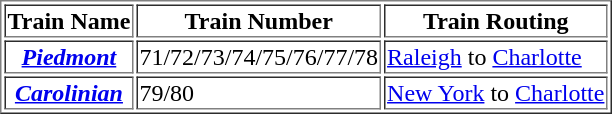<table border="1">
<tr>
<th>Train Name</th>
<th>Train Number</th>
<th>Train Routing</th>
</tr>
<tr>
<th><em><a href='#'>Piedmont</a></em></th>
<td>71/72/73/74/75/76/77/78</td>
<td><a href='#'>Raleigh</a> to <a href='#'>Charlotte</a></td>
</tr>
<tr>
<th><em><a href='#'>Carolinian</a></em></th>
<td>79/80</td>
<td><a href='#'>New York</a> to <a href='#'>Charlotte</a></td>
</tr>
</table>
